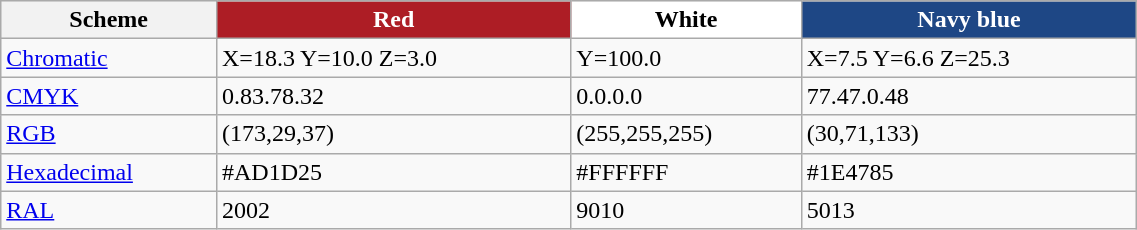<table class="wikitable" style="width:60%; background:#f9f9f9; border:1px solid #aaa; border-collapse:collapse; white-space:nowrap; text-align:left;" cellspacing="0" cellpadding="2" border="1">
<tr style="text-align: center; background: #eee">
<th>Scheme</th>
<th style="background:#AD1D25; color:white">Red</th>
<th style="background:#FFFFFF;">White</th>
<th style="background:#1E4785; color:white">Navy blue</th>
</tr>
<tr>
<td><a href='#'>Chromatic</a></td>
<td>X=18.3 Y=10.0 Z=3.0</td>
<td>Y=100.0</td>
<td>X=7.5 Y=6.6 Z=25.3</td>
</tr>
<tr>
<td><a href='#'>CMYK</a></td>
<td>0.83.78.32</td>
<td>0.0.0.0</td>
<td>77.47.0.48</td>
</tr>
<tr>
<td><a href='#'>RGB</a></td>
<td>(173,29,37)</td>
<td>(255,255,255)</td>
<td>(30,71,133)</td>
</tr>
<tr>
<td><a href='#'>Hexadecimal</a></td>
<td>#AD1D25</td>
<td>#FFFFFF</td>
<td>#1E4785</td>
</tr>
<tr>
<td><a href='#'>RAL</a></td>
<td>2002</td>
<td>9010</td>
<td>5013</td>
</tr>
</table>
